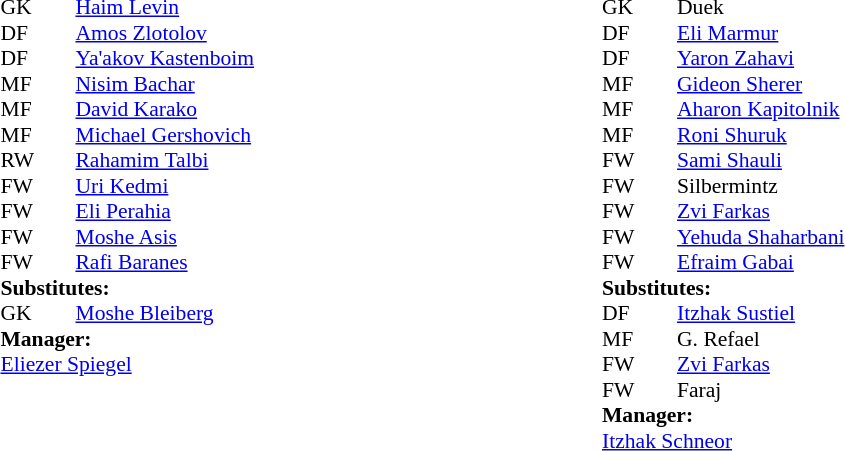<table width="100%">
<tr>
<td valign="top"></td>
<td valign="top" width="50%"><br><table style="font-size: 90%" cellspacing="0" cellpadding="0" align=center>
<tr>
<th width="25"></th>
<th width="25"></th>
</tr>
<tr>
<td>GK</td>
<td><strong> </strong></td>
<td> <a href='#'>Haim Levin</a></td>
<td></td>
<td></td>
</tr>
<tr>
<td>DF</td>
<td><strong> </strong></td>
<td> <a href='#'>Amos Zlotolov</a></td>
<td></td>
</tr>
<tr>
<td>DF</td>
<td><strong> </strong></td>
<td> <a href='#'>Ya'akov Kastenboim</a></td>
<td></td>
</tr>
<tr>
<td>MF</td>
<td><strong> </strong></td>
<td> <a href='#'>Nisim Bachar</a></td>
<td></td>
</tr>
<tr>
<td>MF</td>
<td><strong> </strong></td>
<td> <a href='#'>David Karako</a></td>
<td></td>
</tr>
<tr>
<td>MF</td>
<td><strong> </strong></td>
<td> <a href='#'>Michael Gershovich</a></td>
<td></td>
</tr>
<tr>
<td>RW</td>
<td><strong> </strong></td>
<td> <a href='#'>Rahamim Talbi</a></td>
<td></td>
</tr>
<tr>
<td>FW</td>
<td><strong> </strong></td>
<td> <a href='#'>Uri Kedmi</a></td>
</tr>
<tr>
<td>FW</td>
<td><strong> </strong></td>
<td> <a href='#'>Eli Perahia</a></td>
<td></td>
</tr>
<tr>
<td>FW</td>
<td><strong> </strong></td>
<td> <a href='#'>Moshe Asis</a></td>
<td></td>
</tr>
<tr>
<td>FW</td>
<td><strong> </strong></td>
<td> <a href='#'>Rafi Baranes</a></td>
<td></td>
</tr>
<tr>
<td colspan=4><strong>Substitutes:</strong></td>
</tr>
<tr>
<td>GK</td>
<td><strong> </strong></td>
<td> <a href='#'>Moshe Bleiberg</a></td>
<td></td>
<td></td>
</tr>
<tr>
<td colspan=4><strong>Manager:</strong></td>
</tr>
<tr>
<td colspan="4"> <a href='#'>Eliezer Spiegel</a></td>
</tr>
</table>
</td>
<td valign="top" width="50%"><br><table style="font-size: 90%" cellspacing="0" cellpadding="0">
<tr>
<th width="25"></th>
<th width="25"></th>
</tr>
<tr>
<td>GK</td>
<td><strong> </strong></td>
<td> Duek</td>
<td></td>
</tr>
<tr>
<td>DF</td>
<td><strong> </strong></td>
<td> <a href='#'>Eli Marmur</a></td>
<td></td>
</tr>
<tr>
<td>DF</td>
<td><strong> </strong></td>
<td> <a href='#'>Yaron Zahavi</a></td>
<td></td>
<td></td>
</tr>
<tr>
<td>MF</td>
<td><strong> </strong></td>
<td> <a href='#'>Gideon Sherer</a></td>
<td></td>
</tr>
<tr>
<td>MF</td>
<td><strong> </strong></td>
<td> <a href='#'>Aharon Kapitolnik</a></td>
<td></td>
</tr>
<tr>
<td>MF</td>
<td><strong> </strong></td>
<td> <a href='#'>Roni Shuruk</a></td>
<td></td>
</tr>
<tr>
<td>FW</td>
<td><strong> </strong></td>
<td> <a href='#'>Sami Shauli</a></td>
<td></td>
<td></td>
</tr>
<tr>
<td>FW</td>
<td><strong> </strong></td>
<td> Silbermintz</td>
<td></td>
<td></td>
</tr>
<tr>
<td>FW</td>
<td><strong> </strong></td>
<td> <a href='#'>Zvi Farkas</a></td>
<td></td>
</tr>
<tr>
<td>FW</td>
<td><strong> </strong></td>
<td> <a href='#'>Yehuda Shaharbani</a></td>
<td></td>
<td></td>
</tr>
<tr>
<td>FW</td>
<td><strong> </strong></td>
<td> <a href='#'>Efraim Gabai</a></td>
<td></td>
</tr>
<tr>
<td colspan=4><strong>Substitutes:</strong></td>
</tr>
<tr>
<td>DF</td>
<td><strong> </strong></td>
<td> <a href='#'>Itzhak Sustiel</a></td>
<td></td>
<td></td>
</tr>
<tr>
<td>MF</td>
<td><strong> </strong></td>
<td> G. Refael</td>
<td></td>
<td></td>
</tr>
<tr>
<td>FW</td>
<td><strong> </strong></td>
<td> <a href='#'>Zvi Farkas</a></td>
<td></td>
<td></td>
</tr>
<tr>
<td>FW</td>
<td><strong> </strong></td>
<td> Faraj</td>
<td></td>
<td></td>
</tr>
<tr>
<td colspan=4><strong>Manager:</strong></td>
</tr>
<tr>
<td colspan="4"> <a href='#'>Itzhak Schneor</a></td>
</tr>
</table>
</td>
</tr>
</table>
